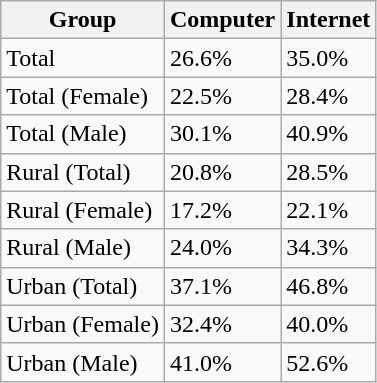<table class="wikitable sortable">
<tr>
<th>Group</th>
<th>Computer</th>
<th>Internet</th>
</tr>
<tr>
<td>Total</td>
<td>26.6%</td>
<td>35.0%</td>
</tr>
<tr>
<td>Total (Female)</td>
<td>22.5%</td>
<td>28.4%</td>
</tr>
<tr>
<td>Total (Male)</td>
<td>30.1%</td>
<td>40.9%</td>
</tr>
<tr>
<td>Rural (Total)</td>
<td>20.8%</td>
<td>28.5%</td>
</tr>
<tr>
<td>Rural (Female)</td>
<td>17.2%</td>
<td>22.1%</td>
</tr>
<tr>
<td>Rural (Male)</td>
<td>24.0%</td>
<td>34.3%</td>
</tr>
<tr>
<td>Urban (Total)</td>
<td>37.1%</td>
<td>46.8%</td>
</tr>
<tr>
<td>Urban (Female)</td>
<td>32.4%</td>
<td>40.0%</td>
</tr>
<tr>
<td>Urban (Male)</td>
<td>41.0%</td>
<td>52.6%</td>
</tr>
</table>
